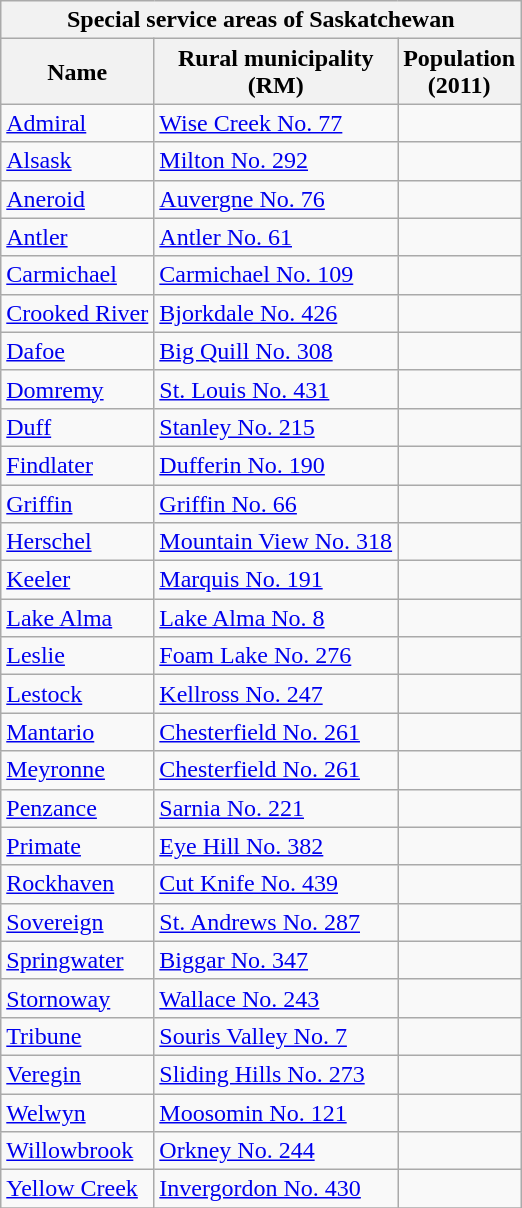<table class="wikitable sortable">
<tr>
<th colspan=3>Special service areas of Saskatchewan</th>
</tr>
<tr>
<th>Name</th>
<th>Rural municipality<br>(RM)</th>
<th>Population<br>(2011)</th>
</tr>
<tr>
<td><a href='#'>Admiral</a></td>
<td><a href='#'>Wise Creek No. 77</a></td>
<td align=center></td>
</tr>
<tr>
<td><a href='#'>Alsask</a></td>
<td><a href='#'>Milton No. 292</a></td>
<td align=center></td>
</tr>
<tr>
<td><a href='#'>Aneroid</a></td>
<td><a href='#'>Auvergne No. 76</a></td>
<td align=center></td>
</tr>
<tr>
<td><a href='#'>Antler</a></td>
<td><a href='#'>Antler No. 61</a></td>
<td align=center></td>
</tr>
<tr>
<td><a href='#'>Carmichael</a></td>
<td><a href='#'>Carmichael No. 109</a></td>
<td align=center></td>
</tr>
<tr>
<td><a href='#'>Crooked River</a></td>
<td><a href='#'>Bjorkdale No. 426</a></td>
<td align=center></td>
</tr>
<tr>
<td><a href='#'>Dafoe</a></td>
<td><a href='#'>Big Quill No. 308</a></td>
<td align=center></td>
</tr>
<tr>
<td><a href='#'>Domremy</a></td>
<td><a href='#'>St. Louis No. 431</a></td>
<td align=center></td>
</tr>
<tr>
<td><a href='#'>Duff</a></td>
<td><a href='#'>Stanley No. 215</a></td>
<td align=center></td>
</tr>
<tr>
<td><a href='#'>Findlater</a></td>
<td><a href='#'>Dufferin No. 190</a></td>
<td align=center></td>
</tr>
<tr>
<td><a href='#'>Griffin</a></td>
<td><a href='#'>Griffin No. 66</a></td>
<td align=center></td>
</tr>
<tr>
<td><a href='#'>Herschel</a></td>
<td><a href='#'>Mountain View No. 318</a></td>
<td align=center></td>
</tr>
<tr>
<td><a href='#'>Keeler</a></td>
<td><a href='#'>Marquis No. 191</a></td>
<td align=center></td>
</tr>
<tr>
<td><a href='#'>Lake Alma</a></td>
<td><a href='#'>Lake Alma No. 8</a></td>
<td align=center></td>
</tr>
<tr>
<td><a href='#'>Leslie</a></td>
<td><a href='#'>Foam Lake No. 276</a></td>
<td align=center></td>
</tr>
<tr>
<td><a href='#'>Lestock</a></td>
<td><a href='#'>Kellross No. 247</a></td>
<td align=center></td>
</tr>
<tr>
<td><a href='#'>Mantario</a></td>
<td><a href='#'>Chesterfield No. 261</a></td>
<td align=center></td>
</tr>
<tr>
<td><a href='#'>Meyronne</a></td>
<td><a href='#'>Chesterfield No. 261</a></td>
<td align=center></td>
</tr>
<tr>
<td><a href='#'>Penzance</a></td>
<td><a href='#'>Sarnia No. 221</a></td>
<td align=center></td>
</tr>
<tr>
<td><a href='#'>Primate</a></td>
<td><a href='#'>Eye Hill No. 382</a></td>
<td align=center></td>
</tr>
<tr>
<td><a href='#'>Rockhaven</a></td>
<td><a href='#'>Cut Knife No. 439</a></td>
<td align=center></td>
</tr>
<tr>
<td><a href='#'>Sovereign</a></td>
<td><a href='#'>St. Andrews No. 287</a></td>
<td align=center></td>
</tr>
<tr>
<td><a href='#'>Springwater</a></td>
<td><a href='#'>Biggar No. 347</a></td>
<td align=center></td>
</tr>
<tr>
<td><a href='#'>Stornoway</a></td>
<td><a href='#'>Wallace No. 243</a></td>
<td align=center></td>
</tr>
<tr>
<td><a href='#'>Tribune</a></td>
<td><a href='#'>Souris Valley No. 7</a></td>
<td align=center></td>
</tr>
<tr>
<td><a href='#'>Veregin</a></td>
<td><a href='#'>Sliding Hills No. 273</a></td>
<td align=center></td>
</tr>
<tr>
<td><a href='#'>Welwyn</a></td>
<td><a href='#'>Moosomin No. 121</a></td>
<td align=center></td>
</tr>
<tr>
<td><a href='#'>Willowbrook</a></td>
<td><a href='#'>Orkney No. 244</a></td>
<td align=center></td>
</tr>
<tr>
<td><a href='#'>Yellow Creek</a></td>
<td><a href='#'>Invergordon No. 430</a></td>
<td align=center></td>
</tr>
<tr>
</tr>
</table>
